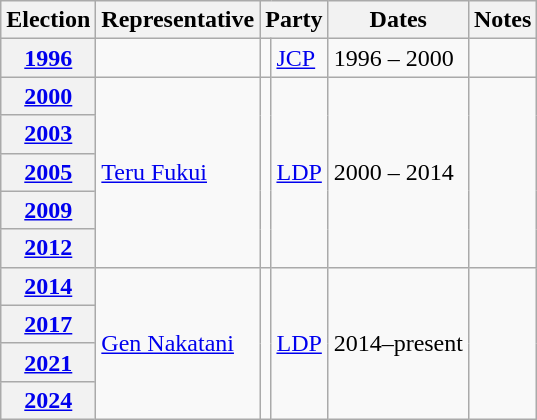<table class=wikitable>
<tr valign=bottom>
<th>Election</th>
<th>Representative</th>
<th colspan="2">Party</th>
<th>Dates</th>
<th>Notes</th>
</tr>
<tr>
<th><a href='#'>1996</a></th>
<td></td>
<td bgcolor=></td>
<td><a href='#'>JCP</a></td>
<td>1996 – 2000</td>
<td></td>
</tr>
<tr>
<th><a href='#'>2000</a></th>
<td rowspan="5"><a href='#'>Teru Fukui</a></td>
<td rowspan="5" bgcolor=></td>
<td rowspan="5"><a href='#'>LDP</a></td>
<td rowspan="5">2000 – 2014</td>
<td rowspan="5"></td>
</tr>
<tr>
<th><a href='#'>2003</a></th>
</tr>
<tr>
<th><a href='#'>2005</a></th>
</tr>
<tr>
<th><a href='#'>2009</a></th>
</tr>
<tr>
<th><a href='#'>2012</a></th>
</tr>
<tr>
<th><a href='#'>2014</a></th>
<td rowspan="4"><a href='#'>Gen Nakatani</a></td>
<td rowspan="4" bgcolor=></td>
<td rowspan="4"><a href='#'>LDP</a></td>
<td rowspan="4">2014–present</td>
<td rowspan="4"></td>
</tr>
<tr>
<th><a href='#'>2017</a></th>
</tr>
<tr>
<th><a href='#'>2021</a></th>
</tr>
<tr>
<th><a href='#'>2024</a></th>
</tr>
</table>
